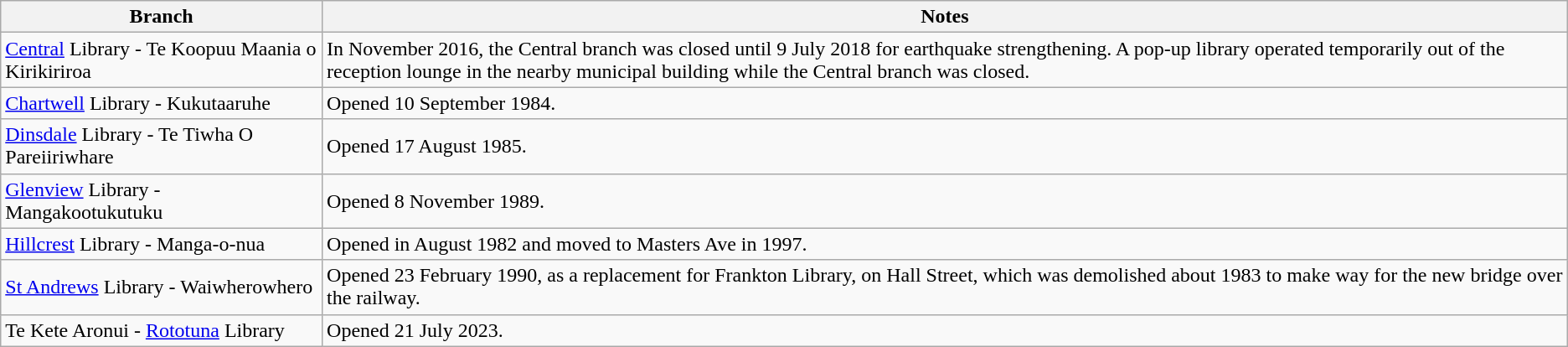<table class="wikitable">
<tr>
<th>Branch</th>
<th>Notes</th>
</tr>
<tr>
<td><a href='#'>Central</a> Library - Te Koopuu Maania o Kirikiriroa</td>
<td>In November 2016, the Central branch was closed until 9 July 2018 for earthquake strengthening. A pop-up library operated temporarily out of the reception lounge in the nearby municipal building while the Central branch was closed.</td>
</tr>
<tr>
<td><a href='#'>Chartwell</a> Library - Kukutaaruhe</td>
<td>Opened 10 September 1984.</td>
</tr>
<tr>
<td><a href='#'>Dinsdale</a> Library - Te Tiwha O Pareiiriwhare</td>
<td>Opened 17 August 1985.</td>
</tr>
<tr>
<td><a href='#'>Glenview</a> Library - Mangakootukutuku</td>
<td>Opened 8 November 1989.</td>
</tr>
<tr>
<td><a href='#'>Hillcrest</a> Library - Manga-o-nua</td>
<td>Opened in August 1982 and moved to Masters Ave in 1997.</td>
</tr>
<tr>
<td><a href='#'>St Andrews</a> Library - Waiwherowhero</td>
<td>Opened 23 February 1990, as a replacement for Frankton Library, on Hall Street, which was demolished about 1983 to make way for the new bridge over the railway.</td>
</tr>
<tr>
<td>Te Kete Aronui - <a href='#'>Rototuna</a> Library</td>
<td>Opened 21 July 2023.</td>
</tr>
</table>
